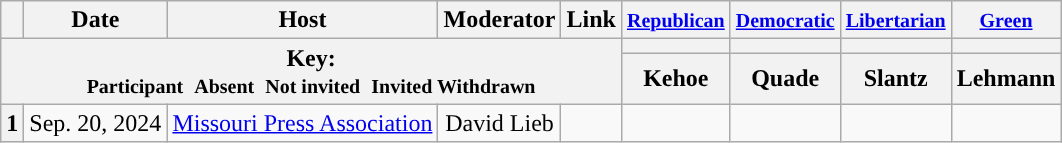<table class="wikitable" style="text-align:center;">
<tr>
<th scope="col"></th>
<th scope="col">Date</th>
<th scope="col">Host</th>
<th scope="col">Moderator</th>
<th scope="col">Link</th>
<th scope="col"><small><a href='#'>Republican</a></small></th>
<th scope="col"><small><a href='#'>Democratic</a></small></th>
<th scope="col"><small><a href='#'>Libertarian</a></small></th>
<th scope="col"><small><a href='#'>Green</a></small></th>
</tr>
<tr>
<th colspan="5" rowspan="2">Key:<br> <small>Participant </small>  <small>Absent </small>  <small>Not invited </small>  <small>Invited  Withdrawn</small></th>
<th scope="col" style="background:"></th>
<th scope="col" style="background:"></th>
<th scope="col" style="background:"></th>
<th scope="col" style="background:"></th>
</tr>
<tr>
<th scope="col">Kehoe</th>
<th scope="col">Quade</th>
<th scope="col">Slantz</th>
<th scope="col">Lehmann</th>
</tr>
<tr>
<th>1</th>
<td style="white-space:nowrap;">Sep. 20, 2024</td>
<td style="white-space:nowrap;"><a href='#'>Missouri Press Association</a></td>
<td style="white-space:nowrap;">David Lieb</td>
<td style="white-space:nowrap;"></td>
<td></td>
<td></td>
<td></td>
<td></td>
</tr>
</table>
